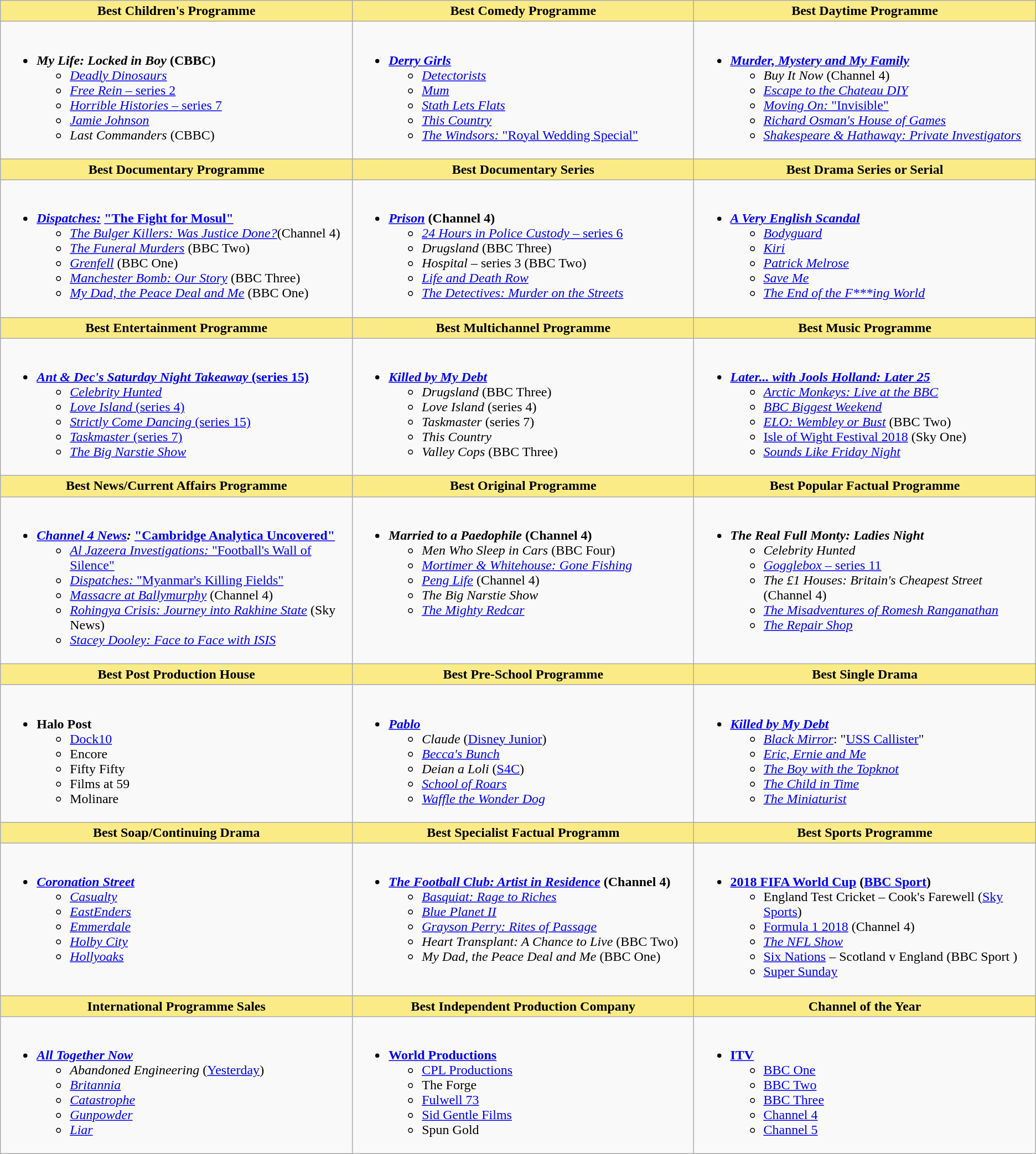<table class=wikitable style=font-size:100%>
<tr>
<th style="background:#FAEB86;" width="34%">Best Children's Programme</th>
<th style="background:#FAEB86;" width="33%">Best Comedy Programme</th>
<th style="background:#FAEB86;" width="33%">Best Daytime Programme</th>
</tr>
<tr>
<td valign="top"><br><ul><li><strong><em>My Life: Locked in Boy</em></strong> <strong>(CBBC)</strong><ul><li><em><a href='#'>Deadly Dinosaurs</a></em></li><li><a href='#'><em>Free Rein –</em> series 2</a></li><li><a href='#'><em>Horrible Histories –</em> series 7</a></li><li><em><a href='#'>Jamie Johnson</a></em></li><li><em>Last Commanders</em> (CBBC)</li></ul></li></ul></td>
<td valign="top"><br><ul><li><strong><em><a href='#'>Derry Girls</a></em></strong><ul><li><em><a href='#'>Detectorists</a></em></li><li><em><a href='#'>Mum</a></em></li><li><em><a href='#'>Stath Lets Flats</a></em></li><li><em><a href='#'>This Country</a></em></li><li><a href='#'><em>The Windsors:</em> "Royal Wedding Special"</a></li></ul></li></ul></td>
<td valign="top"><br><ul><li><strong><em><a href='#'>Murder, Mystery and My Family</a></em></strong><ul><li><em>Buy It Now</em> (Channel 4)</li><li><em><a href='#'>Escape to the Chateau DIY</a></em></li><li><a href='#'><em>Moving On:</em> "Invisible"</a></li><li><em><a href='#'>Richard Osman's House of Games</a></em></li><li><em><a href='#'>Shakespeare & Hathaway: Private Investigators</a></em></li></ul></li></ul></td>
</tr>
<tr>
<th style="background:#FAEB86;" width="34%">Best Documentary Programme</th>
<th style="background:#FAEB86;" width="33%">Best Documentary Series</th>
<th style="background:#FAEB86;" width="33%">Best Drama Series or Serial</th>
</tr>
<tr>
<td valign="top"><br><ul><li><strong><em><a href='#'>Dispatches:</a></em></strong> <strong><a href='#'>"The Fight for Mosul"</a></strong><ul><li><em><a href='#'>The Bulger Killers: Was Justice Done?</a></em>(Channel 4)</li><li><em><a href='#'>The Funeral Murders</a></em> (BBC Two)</li><li><em><a href='#'>Grenfell</a></em> (BBC One)</li><li><em><a href='#'>Manchester Bomb: Our Story</a></em> (BBC Three)</li><li><em><a href='#'>My Dad, the Peace Deal and Me</a></em> (BBC One)</li></ul></li></ul></td>
<td valign="top"><br><ul><li><strong><em><a href='#'>Prison</a></em></strong> <strong>(Channel 4)</strong><ul><li><a href='#'><em>24 Hours in Police Custody –</em> series 6</a></li><li><em>Drugsland</em> (BBC Three)</li><li><em>Hospital –</em> series 3 (BBC Two)</li><li><em><a href='#'>Life and Death Row</a></em></li><li><em><a href='#'>The Detectives: Murder on the Streets</a></em></li></ul></li></ul></td>
<td valign="top"><br><ul><li><strong><em><a href='#'>A Very English Scandal</a></em></strong><ul><li><em><a href='#'>Bodyguard</a></em></li><li><em><a href='#'>Kiri</a></em></li><li><em><a href='#'>Patrick Melrose</a></em></li><li><em><a href='#'>Save Me</a></em></li><li><em><a href='#'>The End of the F***ing World</a></em></li></ul></li></ul></td>
</tr>
<tr>
<th style="background:#FAEB86;" width="34%">Best Entertainment Programme</th>
<th style="background:#FAEB86;" width="33%">Best Multichannel Programme</th>
<th style="background:#FAEB86;" width="33%">Best Music Programme</th>
</tr>
<tr>
<td valign="top"><br><ul><li><a href='#'><strong><em>Ant & Dec's Saturday Night Takeaway</em></strong> <strong>(series 15)</strong></a><ul><li><em><a href='#'>Celebrity Hunted</a></em></li><li><a href='#'><em>Love Island</em> (series 4)</a></li><li><a href='#'><em>Strictly Come Dancing</em> (series 15)</a></li><li><a href='#'><em>Taskmaster</em> (series 7)</a></li><li><em><a href='#'>The Big Narstie Show</a></em></li></ul></li></ul></td>
<td valign="top"><br><ul><li><strong><em><a href='#'>Killed by My Debt</a></em></strong><ul><li><em>Drugsland</em> (BBC Three)</li><li><em>Love Island</em> (series 4)</li><li><em>Taskmaster</em> (series 7)</li><li><em>This Country</em></li><li><em>Valley Cops</em> (BBC Three)</li></ul></li></ul></td>
<td valign="top"><br><ul><li><strong><em><a href='#'>Later... with Jools Holland: Later 25</a></em></strong><ul><li><em><a href='#'>Arctic Monkeys: Live at the BBC</a></em></li><li><em><a href='#'>BBC Biggest Weekend</a></em></li><li><em><a href='#'>ELO: Wembley or Bust</a></em> (BBC Two)</li><li><a href='#'>Isle of Wight Festival 2018</a> (Sky One)</li><li><em><a href='#'>Sounds Like Friday Night</a></em></li></ul></li></ul></td>
</tr>
<tr>
<th style="background:#FAEB86;" width="34%">Best News/Current Affairs Programme</th>
<th style="background:#FAEB86;" width="33%">Best Original Programme</th>
<th style="background:#FAEB86;" width="33%">Best Popular Factual Programme</th>
</tr>
<tr>
<td valign="top"><br><ul><li><strong><em><a href='#'>Channel 4 News</a>:</em></strong> <strong><a href='#'>"Cambridge Analytica Uncovered"</a></strong><ul><li><a href='#'><em>Al Jazeera Investigations:</em> "Football's Wall of Silence"</a></li><li><a href='#'><em>Dispatches:</em> "Myanmar's Killing Fields"</a></li><li><em><a href='#'>Massacre at Ballymurphy</a></em> (Channel 4)</li><li><em><a href='#'>Rohingya Crisis: Journey into Rakhine State</a></em> (Sky News)</li><li><em><a href='#'>Stacey Dooley: Face to Face with ISIS</a></em></li></ul></li></ul></td>
<td valign="top"><br><ul><li><strong><em>Married to a Paedophile</em></strong> <strong>(Channel 4)</strong><ul><li><em>Men Who Sleep in Cars</em> (BBC Four)</li><li><em><a href='#'>Mortimer & Whitehouse: Gone Fishing</a></em></li><li><em><a href='#'>Peng Life</a></em> (Channel 4)</li><li><em>The Big Narstie Show</em></li><li><em><a href='#'>The Mighty Redcar</a></em></li></ul></li></ul></td>
<td valign="top"><br><ul><li><strong><em>The Real Full Monty: Ladies Night</em></strong><ul><li><em>Celebrity Hunted</em></li><li><a href='#'><em>Gogglebox –</em> series 11</a></li><li><em>The £1 Houses: Britain's Cheapest Street</em> (Channel 4)</li><li><em><a href='#'>The Misadventures of Romesh Ranganathan</a></em></li><li><em><a href='#'>The Repair Shop</a></em></li></ul></li></ul></td>
</tr>
<tr>
<th style="background:#FAEB86;" width="34%">Best Post Production House</th>
<th style="background:#FAEB86;" width="33%">Best Pre-School Programme</th>
<th style="background:#FAEB86;" width="33%">Best Single Drama</th>
</tr>
<tr>
<td valign="top"><br><ul><li><strong>Halo Post</strong><ul><li><a href='#'>Dock10</a></li><li>Encore</li><li>Fifty Fifty</li><li>Films at 59</li><li>Molinare</li></ul></li></ul></td>
<td valign="top"><br><ul><li><em><a href='#'><strong>Pablo</strong></a></em><ul><li><em>Claude</em> (<a href='#'>Disney Junior</a>)</li><li><em><a href='#'>Becca's Bunch</a></em></li><li><em>Deian a Loli</em> (<a href='#'>S4C</a>)</li><li><em><a href='#'>School of Roars</a></em></li><li><em><a href='#'>Waffle the Wonder Dog</a></em></li></ul></li></ul></td>
<td valign="top"><br><ul><li><strong><em><a href='#'>Killed by My Debt</a></em></strong><ul><li><em><a href='#'>Black Mirror</a></em>: "<a href='#'>USS Callister</a>"</li><li><em><a href='#'>Eric, Ernie and Me</a></em></li><li><em><a href='#'>The Boy with the Topknot</a></em></li><li><em><a href='#'>The Child in Time</a></em></li><li><em><a href='#'>The Miniaturist</a></em></li></ul></li></ul></td>
</tr>
<tr>
<th style="background:#FAEB86;" width="34%">Best Soap/Continuing Drama</th>
<th style="background:#FAEB86;" width="33%">Best Specialist Factual Programm</th>
<th style="background:#FAEB86;" width="33%">Best Sports Programme</th>
</tr>
<tr>
<td valign="top"><br><ul><li><strong><em><a href='#'>Coronation Street</a></em></strong><ul><li><em><a href='#'>Casualty</a></em></li><li><em><a href='#'>EastEnders</a></em></li><li><em><a href='#'>Emmerdale</a></em></li><li><em><a href='#'>Holby City</a></em></li><li><em><a href='#'>Hollyoaks</a></em></li></ul></li></ul></td>
<td valign="top"><br><ul><li><strong><em><a href='#'>The Football Club: Artist in Residence</a></em></strong> <strong>(Channel 4)</strong><ul><li><em><a href='#'>Basquiat: Rage to Riches</a></em></li><li><em><a href='#'>Blue Planet II</a></em></li><li><em><a href='#'>Grayson Perry: Rites of Passage</a></em></li><li><em>Heart Transplant: A Chance to Live</em> (BBC Two)</li><li><em>My Dad, the Peace Deal and Me</em> (BBC One)</li></ul></li></ul></td>
<td valign="top"><br><ul><li><strong><a href='#'>2018 FIFA World Cup</a> (<a href='#'>BBC Sport</a>)</strong><ul><li>England Test Cricket – Cook's Farewell (<a href='#'>Sky Sports</a>)</li><li><a href='#'>Formula 1 2018</a> (Channel 4)</li><li><em><a href='#'>The NFL Show</a></em></li><li><a href='#'>Six Nations</a> – Scotland v England (BBC Sport )</li><li><a href='#'>Super Sunday</a></li></ul></li></ul></td>
</tr>
<tr>
<th style="background:#FAEB86;" width="33%">International Programme Sales</th>
<th style="background:#FAEB86;" width="33%">Best Independent Production Company</th>
<th style="background:#FAEB86;" width="33%">Channel of the Year</th>
</tr>
<tr>
<td valign="top"><br><ul><li><strong><em><a href='#'>All Together Now</a></em></strong><ul><li><em>Abandoned Engineering</em> (<a href='#'>Yesterday</a>)</li><li><em><a href='#'>Britannia</a></em></li><li><em><a href='#'>Catastrophe</a></em></li><li><em><a href='#'>Gunpowder</a></em></li><li><em><a href='#'>Liar</a></em></li></ul></li></ul></td>
<td valign="top"><br><ul><li><strong><a href='#'>World Productions</a></strong><ul><li><a href='#'>CPL Productions</a></li><li>The Forge</li><li><a href='#'>Fulwell 73</a></li><li><a href='#'>Sid Gentle Films</a></li><li>Spun Gold</li></ul></li></ul></td>
<td valign="top"><br><ul><li><strong><a href='#'>ITV</a></strong><ul><li><a href='#'>BBC One</a></li><li><a href='#'>BBC Two</a></li><li><a href='#'>BBC Three</a></li><li><a href='#'>Channel 4</a></li><li><a href='#'>Channel 5</a></li></ul></li></ul></td>
</tr>
</table>
